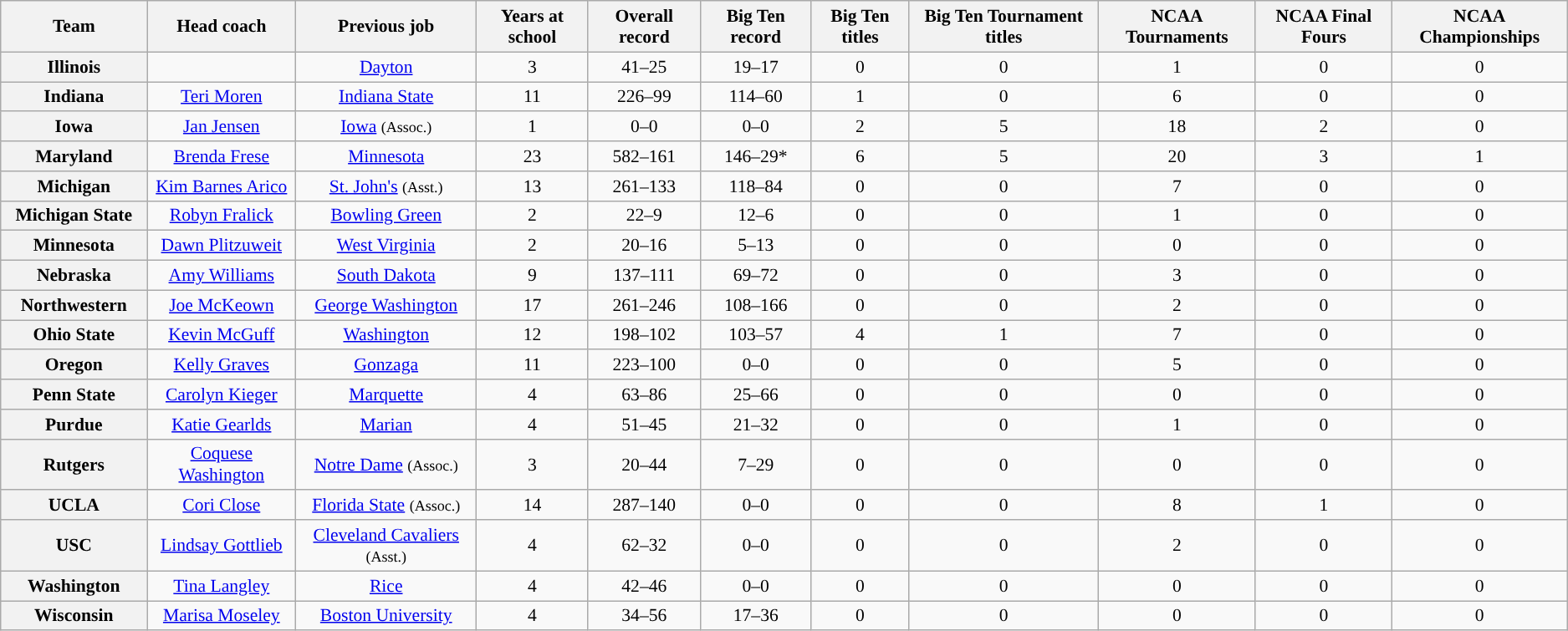<table class="wikitable sortable" style="text-align: center;font-size:90%;">
<tr>
<th width="110">Team</th>
<th>Head coach</th>
<th>Previous job</th>
<th>Years at school</th>
<th>Overall record</th>
<th>Big Ten record</th>
<th>Big Ten titles</th>
<th>Big Ten Tournament titles</th>
<th>NCAA Tournaments</th>
<th>NCAA Final Fours</th>
<th>NCAA Championships</th>
</tr>
<tr>
<th>Illinois</th>
<td></td>
<td><a href='#'>Dayton</a></td>
<td>3</td>
<td>41–25</td>
<td>19–17</td>
<td>0</td>
<td>0</td>
<td>1</td>
<td>0</td>
<td>0</td>
</tr>
<tr>
<th>Indiana</th>
<td><a href='#'>Teri Moren</a></td>
<td><a href='#'>Indiana State</a></td>
<td>11</td>
<td>226–99</td>
<td>114–60</td>
<td>1</td>
<td>0</td>
<td>6</td>
<td>0</td>
<td>0</td>
</tr>
<tr>
<th>Iowa</th>
<td><a href='#'>Jan Jensen</a></td>
<td><a href='#'>Iowa</a> <small>(Assoc.)</small></td>
<td>1</td>
<td>0–0</td>
<td>0–0</td>
<td>2</td>
<td>5</td>
<td>18</td>
<td>2</td>
<td>0</td>
</tr>
<tr>
<th>Maryland</th>
<td><a href='#'>Brenda Frese</a></td>
<td><a href='#'>Minnesota</a></td>
<td>23</td>
<td>582–161</td>
<td>146–29*</td>
<td>6</td>
<td>5</td>
<td>20</td>
<td>3</td>
<td>1</td>
</tr>
<tr>
<th>Michigan</th>
<td><a href='#'>Kim Barnes Arico</a></td>
<td><a href='#'>St. John's</a> <small>(Asst.)</small></td>
<td>13</td>
<td>261–133</td>
<td>118–84</td>
<td>0</td>
<td>0</td>
<td>7</td>
<td>0</td>
<td>0</td>
</tr>
<tr>
<th>Michigan State</th>
<td><a href='#'>Robyn Fralick</a></td>
<td><a href='#'>Bowling Green</a></td>
<td>2</td>
<td>22–9</td>
<td>12–6</td>
<td>0</td>
<td>0</td>
<td>1</td>
<td>0</td>
<td>0</td>
</tr>
<tr>
<th>Minnesota</th>
<td><a href='#'>Dawn Plitzuweit</a></td>
<td><a href='#'>West Virginia</a></td>
<td>2</td>
<td>20–16</td>
<td>5–13</td>
<td>0</td>
<td>0</td>
<td>0</td>
<td>0</td>
<td>0</td>
</tr>
<tr>
<th>Nebraska</th>
<td><a href='#'>Amy Williams</a></td>
<td><a href='#'>South Dakota</a></td>
<td>9</td>
<td>137–111</td>
<td>69–72</td>
<td>0</td>
<td>0</td>
<td>3</td>
<td>0</td>
<td>0</td>
</tr>
<tr>
<th>Northwestern</th>
<td><a href='#'>Joe McKeown</a></td>
<td><a href='#'>George Washington</a></td>
<td>17</td>
<td>261–246</td>
<td>108–166</td>
<td>0</td>
<td>0</td>
<td>2</td>
<td>0</td>
<td>0</td>
</tr>
<tr>
<th>Ohio State</th>
<td><a href='#'>Kevin McGuff</a></td>
<td><a href='#'>Washington</a></td>
<td>12</td>
<td>198–102</td>
<td>103–57</td>
<td>4</td>
<td>1</td>
<td>7</td>
<td>0</td>
<td>0</td>
</tr>
<tr>
<th>Oregon</th>
<td><a href='#'>Kelly Graves</a></td>
<td><a href='#'>Gonzaga</a></td>
<td>11</td>
<td>223–100</td>
<td>0–0</td>
<td>0</td>
<td>0</td>
<td>5</td>
<td>0</td>
<td>0</td>
</tr>
<tr>
<th>Penn State</th>
<td><a href='#'>Carolyn Kieger</a></td>
<td><a href='#'>Marquette</a></td>
<td>4</td>
<td>63–86</td>
<td>25–66</td>
<td>0</td>
<td>0</td>
<td>0</td>
<td>0</td>
<td>0</td>
</tr>
<tr>
<th>Purdue</th>
<td><a href='#'>Katie Gearlds</a></td>
<td><a href='#'>Marian</a></td>
<td>4</td>
<td>51–45</td>
<td>21–32</td>
<td>0</td>
<td>0</td>
<td>1</td>
<td>0</td>
<td>0</td>
</tr>
<tr>
<th>Rutgers</th>
<td><a href='#'>Coquese Washington</a></td>
<td><a href='#'>Notre Dame</a> <small>(Assoc.)</small></td>
<td>3</td>
<td>20–44</td>
<td>7–29</td>
<td>0</td>
<td>0</td>
<td>0</td>
<td>0</td>
<td>0</td>
</tr>
<tr>
<th>UCLA</th>
<td><a href='#'>Cori Close</a></td>
<td><a href='#'>Florida State</a> <small>(Assoc.)</small></td>
<td>14</td>
<td>287–140</td>
<td>0–0</td>
<td>0</td>
<td>0</td>
<td>8</td>
<td>1</td>
<td>0</td>
</tr>
<tr>
<th>USC</th>
<td><a href='#'>Lindsay Gottlieb</a></td>
<td><a href='#'>Cleveland Cavaliers</a> <small>(Asst.)</small></td>
<td>4</td>
<td>62–32</td>
<td>0–0</td>
<td>0</td>
<td>0</td>
<td>2</td>
<td>0</td>
<td>0</td>
</tr>
<tr>
<th>Washington</th>
<td><a href='#'>Tina Langley</a></td>
<td><a href='#'>Rice</a></td>
<td>4</td>
<td>42–46</td>
<td>0–0</td>
<td>0</td>
<td>0</td>
<td>0</td>
<td>0</td>
<td>0</td>
</tr>
<tr>
<th>Wisconsin</th>
<td><a href='#'>Marisa Moseley</a></td>
<td><a href='#'>Boston University</a></td>
<td>4</td>
<td>34–56</td>
<td>17–36</td>
<td>0</td>
<td>0</td>
<td>0</td>
<td>0</td>
<td>0</td>
</tr>
</table>
